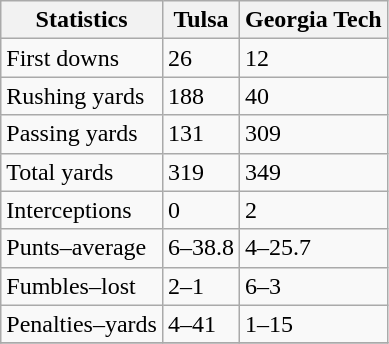<table class="wikitable">
<tr>
<th>Statistics</th>
<th>Tulsa</th>
<th>Georgia Tech</th>
</tr>
<tr>
<td>First downs</td>
<td>26</td>
<td>12</td>
</tr>
<tr>
<td>Rushing yards</td>
<td>188</td>
<td>40</td>
</tr>
<tr>
<td>Passing yards</td>
<td>131</td>
<td>309</td>
</tr>
<tr>
<td>Total yards</td>
<td>319</td>
<td>349</td>
</tr>
<tr>
<td>Interceptions</td>
<td>0</td>
<td>2</td>
</tr>
<tr>
<td>Punts–average</td>
<td>6–38.8</td>
<td>4–25.7</td>
</tr>
<tr>
<td>Fumbles–lost</td>
<td>2–1</td>
<td>6–3</td>
</tr>
<tr>
<td>Penalties–yards</td>
<td>4–41</td>
<td>1–15</td>
</tr>
<tr>
</tr>
</table>
